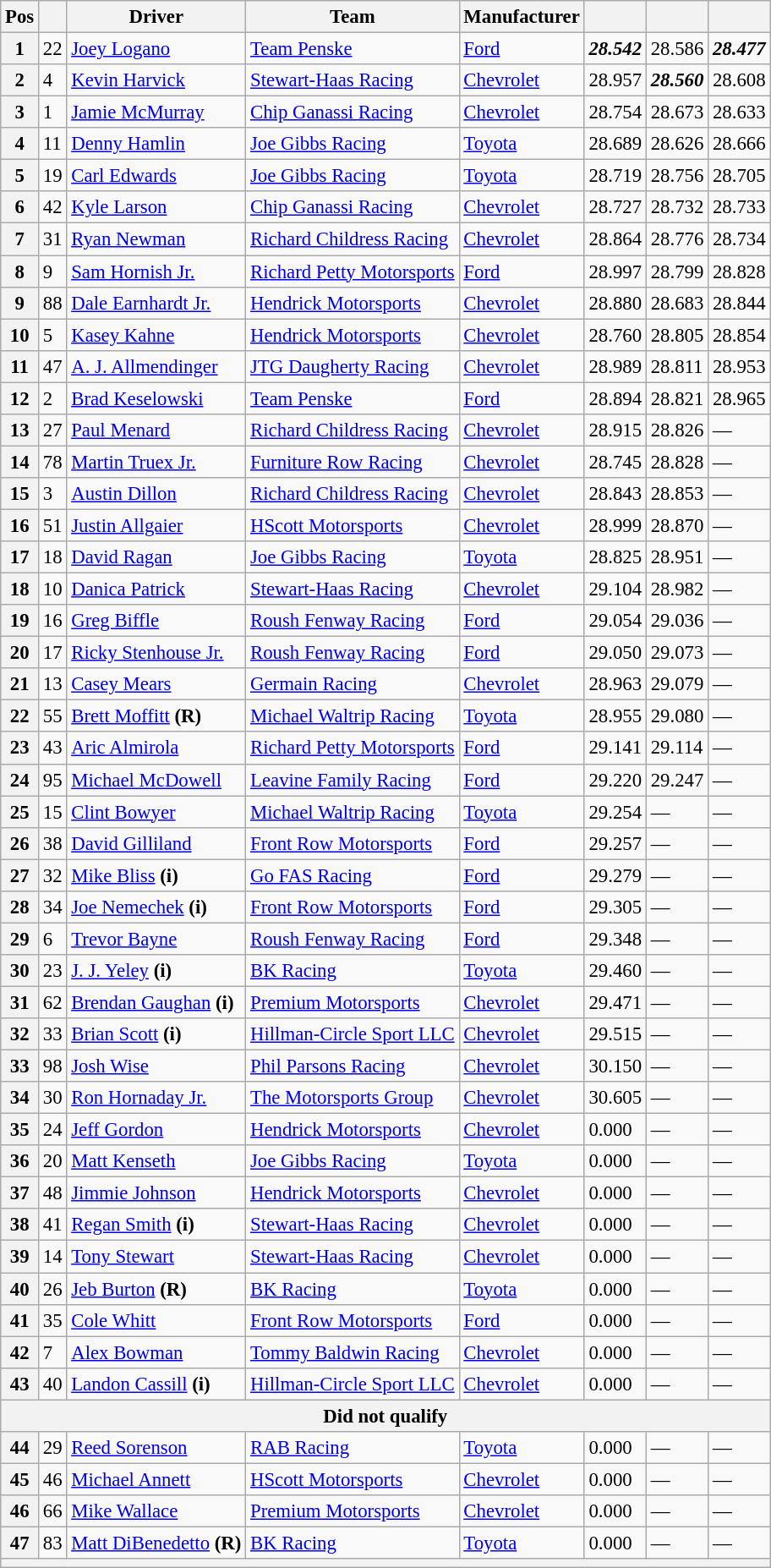<table class="wikitable" style="font-size:95%">
<tr>
<th>Pos</th>
<th></th>
<th>Driver</th>
<th>Team</th>
<th>Manufacturer</th>
<th></th>
<th></th>
<th></th>
</tr>
<tr>
<th>1</th>
<td>22</td>
<td><a href='#'>Joey Logano</a></td>
<td><a href='#'>Team Penske</a></td>
<td><a href='#'>Ford</a></td>
<td><strong><em>28.542</em></strong></td>
<td>28.586</td>
<td><strong><em>28.477</em></strong></td>
</tr>
<tr>
<th>2</th>
<td>4</td>
<td><a href='#'>Kevin Harvick</a></td>
<td><a href='#'>Stewart-Haas Racing</a></td>
<td><a href='#'>Chevrolet</a></td>
<td>28.957</td>
<td><strong><em>28.560</em></strong></td>
<td>28.608</td>
</tr>
<tr>
<th>3</th>
<td>1</td>
<td><a href='#'>Jamie McMurray</a></td>
<td><a href='#'>Chip Ganassi Racing</a></td>
<td><a href='#'>Chevrolet</a></td>
<td>28.754</td>
<td>28.673</td>
<td>28.633</td>
</tr>
<tr>
<th>4</th>
<td>11</td>
<td><a href='#'>Denny Hamlin</a></td>
<td><a href='#'>Joe Gibbs Racing</a></td>
<td><a href='#'>Toyota</a></td>
<td>28.689</td>
<td>28.626</td>
<td>28.666</td>
</tr>
<tr>
<th>5</th>
<td>19</td>
<td><a href='#'>Carl Edwards</a></td>
<td><a href='#'>Joe Gibbs Racing</a></td>
<td><a href='#'>Toyota</a></td>
<td>28.719</td>
<td>28.756</td>
<td>28.705</td>
</tr>
<tr>
<th>6</th>
<td>42</td>
<td><a href='#'>Kyle Larson</a></td>
<td><a href='#'>Chip Ganassi Racing</a></td>
<td><a href='#'>Chevrolet</a></td>
<td>28.727</td>
<td>28.732</td>
<td>28.733</td>
</tr>
<tr>
<th>7</th>
<td>31</td>
<td><a href='#'>Ryan Newman</a></td>
<td><a href='#'>Richard Childress Racing</a></td>
<td><a href='#'>Chevrolet</a></td>
<td>28.864</td>
<td>28.776</td>
<td>28.734</td>
</tr>
<tr>
<th>8</th>
<td>9</td>
<td><a href='#'>Sam Hornish Jr.</a></td>
<td><a href='#'>Richard Petty Motorsports</a></td>
<td><a href='#'>Ford</a></td>
<td>28.997</td>
<td>28.799</td>
<td>28.828</td>
</tr>
<tr>
<th>9</th>
<td>88</td>
<td><a href='#'>Dale Earnhardt Jr.</a></td>
<td><a href='#'>Hendrick Motorsports</a></td>
<td><a href='#'>Chevrolet</a></td>
<td>28.880</td>
<td>28.683</td>
<td>28.844</td>
</tr>
<tr>
<th>10</th>
<td>5</td>
<td><a href='#'>Kasey Kahne</a></td>
<td><a href='#'>Hendrick Motorsports</a></td>
<td><a href='#'>Chevrolet</a></td>
<td>28.760</td>
<td>28.805</td>
<td>28.854</td>
</tr>
<tr>
<th>11</th>
<td>47</td>
<td><a href='#'>A. J. Allmendinger</a></td>
<td><a href='#'>JTG Daugherty Racing</a></td>
<td><a href='#'>Chevrolet</a></td>
<td>28.989</td>
<td>28.811</td>
<td>28.953</td>
</tr>
<tr>
<th>12</th>
<td>2</td>
<td><a href='#'>Brad Keselowski</a></td>
<td><a href='#'>Team Penske</a></td>
<td><a href='#'>Ford</a></td>
<td>28.894</td>
<td>28.821</td>
<td>28.965</td>
</tr>
<tr>
<th>13</th>
<td>27</td>
<td><a href='#'>Paul Menard</a></td>
<td><a href='#'>Richard Childress Racing</a></td>
<td><a href='#'>Chevrolet</a></td>
<td>28.915</td>
<td>28.826</td>
<td>—</td>
</tr>
<tr>
<th>14</th>
<td>78</td>
<td><a href='#'>Martin Truex Jr.</a></td>
<td><a href='#'>Furniture Row Racing</a></td>
<td><a href='#'>Chevrolet</a></td>
<td>28.745</td>
<td>28.828</td>
<td>—</td>
</tr>
<tr>
<th>15</th>
<td>3</td>
<td><a href='#'>Austin Dillon</a></td>
<td><a href='#'>Richard Childress Racing</a></td>
<td><a href='#'>Chevrolet</a></td>
<td>28.843</td>
<td>28.853</td>
<td>—</td>
</tr>
<tr>
<th>16</th>
<td>51</td>
<td><a href='#'>Justin Allgaier</a></td>
<td><a href='#'>HScott Motorsports</a></td>
<td><a href='#'>Chevrolet</a></td>
<td>28.999</td>
<td>28.870</td>
<td>—</td>
</tr>
<tr>
<th>17</th>
<td>18</td>
<td><a href='#'>David Ragan</a></td>
<td><a href='#'>Joe Gibbs Racing</a></td>
<td><a href='#'>Toyota</a></td>
<td>28.825</td>
<td>28.951</td>
<td>—</td>
</tr>
<tr>
<th>18</th>
<td>10</td>
<td><a href='#'>Danica Patrick</a></td>
<td><a href='#'>Stewart-Haas Racing</a></td>
<td><a href='#'>Chevrolet</a></td>
<td>29.104</td>
<td>28.982</td>
<td>—</td>
</tr>
<tr>
<th>19</th>
<td>16</td>
<td><a href='#'>Greg Biffle</a></td>
<td><a href='#'>Roush Fenway Racing</a></td>
<td><a href='#'>Ford</a></td>
<td>29.054</td>
<td>29.036</td>
<td>—</td>
</tr>
<tr>
<th>20</th>
<td>17</td>
<td><a href='#'>Ricky Stenhouse Jr.</a></td>
<td><a href='#'>Roush Fenway Racing</a></td>
<td><a href='#'>Ford</a></td>
<td>29.050</td>
<td>29.073</td>
<td>—</td>
</tr>
<tr>
<th>21</th>
<td>13</td>
<td><a href='#'>Casey Mears</a></td>
<td><a href='#'>Germain Racing</a></td>
<td><a href='#'>Chevrolet</a></td>
<td>28.963</td>
<td>29.079</td>
<td>—</td>
</tr>
<tr>
<th>22</th>
<td>55</td>
<td><a href='#'>Brett Moffitt</a> <strong>(R)</strong></td>
<td><a href='#'>Michael Waltrip Racing</a></td>
<td><a href='#'>Toyota</a></td>
<td>28.955</td>
<td>29.080</td>
<td>—</td>
</tr>
<tr>
<th>23</th>
<td>43</td>
<td><a href='#'>Aric Almirola</a></td>
<td><a href='#'>Richard Petty Motorsports</a></td>
<td><a href='#'>Ford</a></td>
<td>29.141</td>
<td>29.114</td>
<td>—</td>
</tr>
<tr>
<th>24</th>
<td>95</td>
<td><a href='#'>Michael McDowell</a></td>
<td><a href='#'>Leavine Family Racing</a></td>
<td><a href='#'>Ford</a></td>
<td>29.220</td>
<td>29.247</td>
<td>—</td>
</tr>
<tr>
<th>25</th>
<td>15</td>
<td><a href='#'>Clint Bowyer</a></td>
<td><a href='#'>Michael Waltrip Racing</a></td>
<td><a href='#'>Toyota</a></td>
<td>29.254</td>
<td>—</td>
<td>—</td>
</tr>
<tr>
<th>26</th>
<td>38</td>
<td><a href='#'>David Gilliland</a></td>
<td><a href='#'>Front Row Motorsports</a></td>
<td><a href='#'>Ford</a></td>
<td>29.257</td>
<td>—</td>
<td>—</td>
</tr>
<tr>
<th>27</th>
<td>32</td>
<td><a href='#'>Mike Bliss</a> <strong>(i)</strong></td>
<td><a href='#'>Go FAS Racing</a></td>
<td><a href='#'>Ford</a></td>
<td>29.279</td>
<td>—</td>
<td>—</td>
</tr>
<tr>
<th>28</th>
<td>34</td>
<td><a href='#'>Joe Nemechek</a> <strong>(i)</strong></td>
<td><a href='#'>Front Row Motorsports</a></td>
<td><a href='#'>Ford</a></td>
<td>29.305</td>
<td>—</td>
<td>—</td>
</tr>
<tr>
<th>29</th>
<td>6</td>
<td><a href='#'>Trevor Bayne</a></td>
<td><a href='#'>Roush Fenway Racing</a></td>
<td><a href='#'>Ford</a></td>
<td>29.348</td>
<td>—</td>
<td>—</td>
</tr>
<tr>
<th>30</th>
<td>23</td>
<td><a href='#'>J. J. Yeley</a> <strong>(i)</strong></td>
<td><a href='#'>BK Racing</a></td>
<td><a href='#'>Toyota</a></td>
<td>29.460</td>
<td>—</td>
<td>—</td>
</tr>
<tr>
<th>31</th>
<td>62</td>
<td><a href='#'>Brendan Gaughan</a> <strong>(i)</strong></td>
<td><a href='#'>Premium Motorsports</a></td>
<td><a href='#'>Chevrolet</a></td>
<td>29.471</td>
<td>—</td>
<td>—</td>
</tr>
<tr>
<th>32</th>
<td>33</td>
<td><a href='#'>Brian Scott</a> <strong>(i)</strong></td>
<td><a href='#'>Hillman-Circle Sport LLC</a></td>
<td><a href='#'>Chevrolet</a></td>
<td>29.515</td>
<td>—</td>
<td>—</td>
</tr>
<tr>
<th>33</th>
<td>98</td>
<td><a href='#'>Josh Wise</a></td>
<td><a href='#'>Phil Parsons Racing</a></td>
<td><a href='#'>Chevrolet</a></td>
<td>30.150</td>
<td>—</td>
<td>—</td>
</tr>
<tr>
<th>34</th>
<td>30</td>
<td><a href='#'>Ron Hornaday Jr.</a></td>
<td><a href='#'>The Motorsports Group</a></td>
<td><a href='#'>Chevrolet</a></td>
<td>30.605</td>
<td>—</td>
<td>—</td>
</tr>
<tr>
<th>35</th>
<td>24</td>
<td><a href='#'>Jeff Gordon</a></td>
<td><a href='#'>Hendrick Motorsports</a></td>
<td><a href='#'>Chevrolet</a></td>
<td>0.000</td>
<td>—</td>
<td>—</td>
</tr>
<tr>
<th>36</th>
<td>20</td>
<td><a href='#'>Matt Kenseth</a></td>
<td><a href='#'>Joe Gibbs Racing</a></td>
<td><a href='#'>Toyota</a></td>
<td>0.000</td>
<td>—</td>
<td>—</td>
</tr>
<tr>
<th>37</th>
<td>48</td>
<td><a href='#'>Jimmie Johnson</a></td>
<td><a href='#'>Hendrick Motorsports</a></td>
<td><a href='#'>Chevrolet</a></td>
<td>0.000</td>
<td>—</td>
<td>—</td>
</tr>
<tr>
<th>38</th>
<td>41</td>
<td><a href='#'>Regan Smith</a> <strong>(i)</strong></td>
<td><a href='#'>Stewart-Haas Racing</a></td>
<td><a href='#'>Chevrolet</a></td>
<td>0.000</td>
<td>—</td>
<td>—</td>
</tr>
<tr>
<th>39</th>
<td>14</td>
<td><a href='#'>Tony Stewart</a></td>
<td><a href='#'>Stewart-Haas Racing</a></td>
<td><a href='#'>Chevrolet</a></td>
<td>0.000</td>
<td>—</td>
<td>—</td>
</tr>
<tr>
<th>40</th>
<td>26</td>
<td><a href='#'>Jeb Burton</a> <strong>(R)</strong></td>
<td><a href='#'>BK Racing</a></td>
<td><a href='#'>Toyota</a></td>
<td>0.000</td>
<td>—</td>
<td>—</td>
</tr>
<tr>
<th>41</th>
<td>35</td>
<td><a href='#'>Cole Whitt</a></td>
<td><a href='#'>Front Row Motorsports</a></td>
<td><a href='#'>Ford</a></td>
<td>0.000</td>
<td>—</td>
<td>—</td>
</tr>
<tr>
<th>42</th>
<td>7</td>
<td><a href='#'>Alex Bowman</a></td>
<td><a href='#'>Tommy Baldwin Racing</a></td>
<td><a href='#'>Chevrolet</a></td>
<td>0.000</td>
<td>—</td>
<td>—</td>
</tr>
<tr>
<th>43</th>
<td>40</td>
<td><a href='#'>Landon Cassill</a> <strong>(i)</strong></td>
<td><a href='#'>Hillman-Circle Sport LLC</a></td>
<td><a href='#'>Chevrolet</a></td>
<td>0.000</td>
<td>—</td>
<td>—</td>
</tr>
<tr>
<th colspan="8">Did not qualify</th>
</tr>
<tr>
<th>44</th>
<td>29</td>
<td><a href='#'>Reed Sorenson</a></td>
<td><a href='#'>RAB Racing</a></td>
<td><a href='#'>Toyota</a></td>
<td>0.000</td>
<td>—</td>
<td>—</td>
</tr>
<tr>
<th>45</th>
<td>46</td>
<td><a href='#'>Michael Annett</a></td>
<td><a href='#'>HScott Motorsports</a></td>
<td><a href='#'>Chevrolet</a></td>
<td>0.000</td>
<td>—</td>
<td>—</td>
</tr>
<tr>
<th>46</th>
<td>66</td>
<td><a href='#'>Mike Wallace</a></td>
<td><a href='#'>Premium Motorsports</a></td>
<td><a href='#'>Chevrolet</a></td>
<td>0.000</td>
<td>—</td>
<td>—</td>
</tr>
<tr>
<th>47</th>
<td>83</td>
<td><a href='#'>Matt DiBenedetto</a> <strong>(R)</strong></td>
<td><a href='#'>BK Racing</a></td>
<td><a href='#'>Toyota</a></td>
<td>0.000</td>
<td>—</td>
<td>—</td>
</tr>
<tr>
<th colspan="8"></th>
</tr>
</table>
